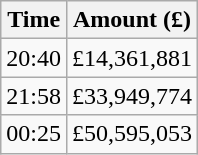<table class="wikitable" style="text-align: center;">
<tr>
<th>Time</th>
<th>Amount (£)</th>
</tr>
<tr>
<td>20:40</td>
<td>£14,361,881</td>
</tr>
<tr>
<td>21:58</td>
<td>£33,949,774</td>
</tr>
<tr>
<td>00:25</td>
<td>£50,595,053</td>
</tr>
</table>
